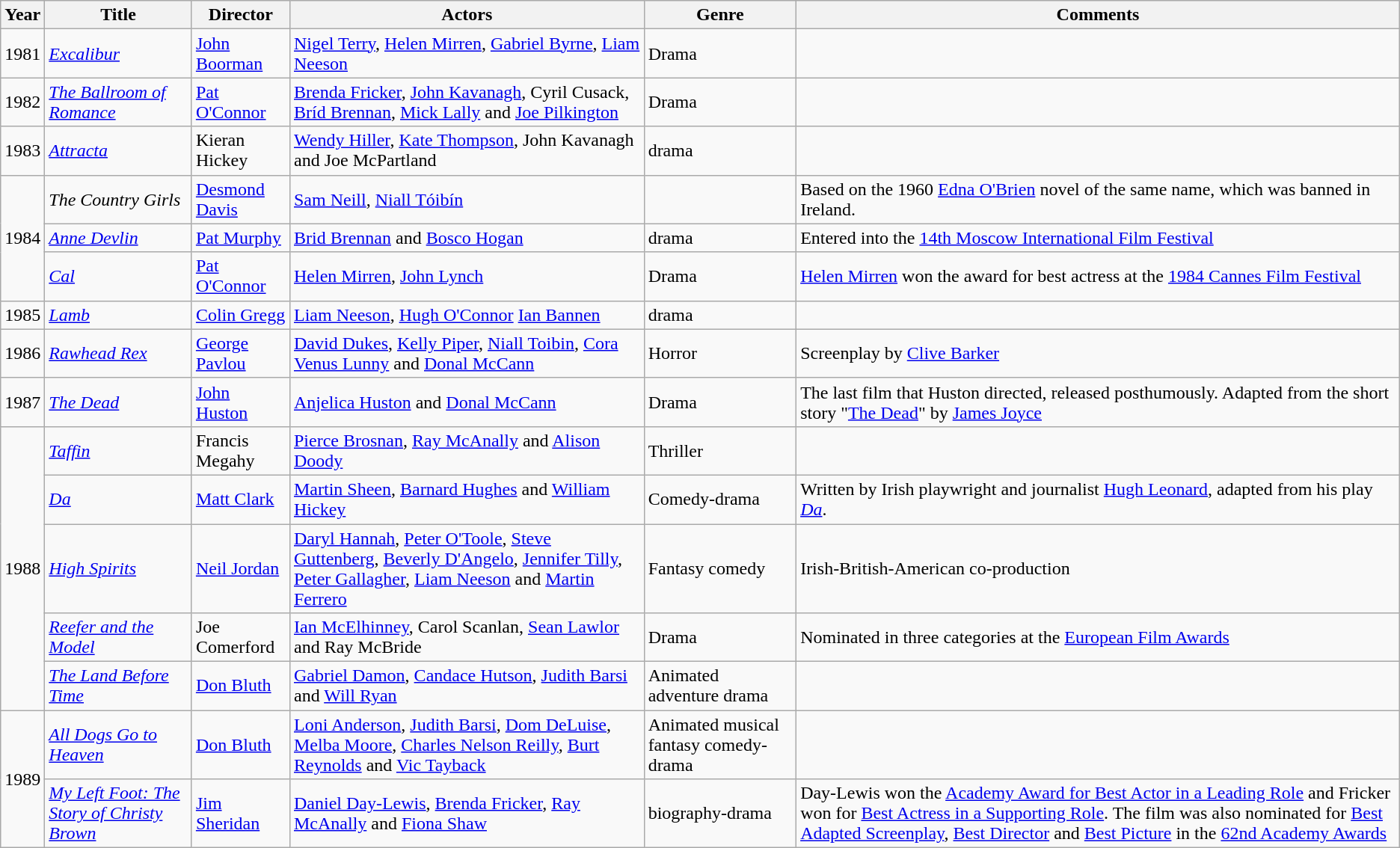<table class="wikitable">
<tr>
<th>Year</th>
<th>Title</th>
<th>Director</th>
<th>Actors</th>
<th>Genre</th>
<th>Comments</th>
</tr>
<tr>
<td>1981</td>
<td><em><a href='#'>Excalibur</a></em></td>
<td><a href='#'>John Boorman</a></td>
<td><a href='#'>Nigel Terry</a>, <a href='#'>Helen Mirren</a>, <a href='#'>Gabriel Byrne</a>, <a href='#'>Liam Neeson</a></td>
<td>Drama</td>
<td></td>
</tr>
<tr>
<td>1982</td>
<td><em><a href='#'>The Ballroom of Romance</a></em></td>
<td><a href='#'>Pat O'Connor</a></td>
<td><a href='#'>Brenda Fricker</a>, <a href='#'>John Kavanagh</a>, Cyril Cusack, <a href='#'>Bríd Brennan</a>, <a href='#'>Mick Lally</a> and <a href='#'>Joe Pilkington</a></td>
<td>Drama</td>
<td></td>
</tr>
<tr>
<td>1983</td>
<td><em><a href='#'>Attracta</a></em></td>
<td>Kieran Hickey</td>
<td><a href='#'>Wendy Hiller</a>, <a href='#'>Kate Thompson</a>, John Kavanagh and Joe McPartland</td>
<td>drama</td>
<td></td>
</tr>
<tr>
<td rowspan = "3">1984</td>
<td><em>The Country Girls</em></td>
<td><a href='#'>Desmond Davis</a></td>
<td><a href='#'>Sam Neill</a>, <a href='#'>Niall Tóibín</a></td>
<td></td>
<td>Based on the 1960 <a href='#'>Edna O'Brien</a> novel of the same name, which was banned in Ireland.</td>
</tr>
<tr>
<td><em><a href='#'>Anne Devlin</a></em></td>
<td><a href='#'>Pat Murphy</a></td>
<td><a href='#'>Brid Brennan</a> and <a href='#'>Bosco Hogan</a></td>
<td>drama</td>
<td>Entered into the <a href='#'>14th Moscow International Film Festival</a></td>
</tr>
<tr>
<td><em><a href='#'>Cal</a></em></td>
<td><a href='#'>Pat O'Connor</a></td>
<td><a href='#'>Helen Mirren</a>, <a href='#'>John Lynch</a></td>
<td>Drama</td>
<td><a href='#'>Helen Mirren</a> won the award for best actress at the <a href='#'>1984 Cannes Film Festival</a></td>
</tr>
<tr>
<td>1985</td>
<td><em><a href='#'>Lamb</a></em></td>
<td><a href='#'>Colin Gregg</a></td>
<td><a href='#'>Liam Neeson</a>, <a href='#'>Hugh O'Connor</a> <a href='#'>Ian Bannen</a></td>
<td>drama</td>
<td></td>
</tr>
<tr>
<td>1986</td>
<td><em><a href='#'>Rawhead Rex</a></em></td>
<td><a href='#'>George Pavlou</a></td>
<td><a href='#'>David Dukes</a>, <a href='#'>Kelly Piper</a>, <a href='#'>Niall Toibin</a>, <a href='#'>Cora Venus Lunny</a> and <a href='#'>Donal McCann</a></td>
<td>Horror</td>
<td>Screenplay by <a href='#'>Clive Barker</a></td>
</tr>
<tr>
<td>1987</td>
<td><em><a href='#'>The Dead</a></em></td>
<td><a href='#'>John Huston</a></td>
<td><a href='#'>Anjelica Huston</a> and <a href='#'>Donal McCann</a></td>
<td>Drama</td>
<td>The last film that Huston directed, released posthumously. Adapted from the short story "<a href='#'>The Dead</a>" by <a href='#'>James Joyce</a></td>
</tr>
<tr>
<td rowspan="5">1988</td>
<td><em><a href='#'>Taffin</a></em></td>
<td>Francis Megahy</td>
<td><a href='#'>Pierce Brosnan</a>, <a href='#'>Ray McAnally</a> and <a href='#'>Alison Doody</a></td>
<td>Thriller</td>
<td></td>
</tr>
<tr>
<td><em><a href='#'>Da</a></em></td>
<td><a href='#'>Matt Clark</a></td>
<td><a href='#'>Martin Sheen</a>, <a href='#'>Barnard Hughes</a> and <a href='#'>William Hickey</a></td>
<td>Comedy-drama</td>
<td>Written by Irish playwright and journalist <a href='#'>Hugh Leonard</a>, adapted from his play <em><a href='#'>Da</a></em>.</td>
</tr>
<tr>
<td><em><a href='#'>High Spirits</a></em></td>
<td><a href='#'>Neil Jordan</a></td>
<td><a href='#'>Daryl Hannah</a>, <a href='#'>Peter O'Toole</a>, <a href='#'>Steve Guttenberg</a>, <a href='#'>Beverly D'Angelo</a>, <a href='#'>Jennifer Tilly</a>, <a href='#'>Peter Gallagher</a>, <a href='#'>Liam Neeson</a> and <a href='#'>Martin Ferrero</a></td>
<td>Fantasy comedy</td>
<td>Irish-British-American co-production</td>
</tr>
<tr>
<td><em><a href='#'>Reefer and the Model</a></em></td>
<td>Joe Comerford</td>
<td><a href='#'>Ian McElhinney</a>, Carol Scanlan, <a href='#'>Sean Lawlor</a> and Ray McBride</td>
<td>Drama</td>
<td>Nominated in three categories at the <a href='#'>European Film Awards</a></td>
</tr>
<tr>
<td><em><a href='#'>The Land Before Time</a></em></td>
<td><a href='#'>Don Bluth</a></td>
<td><a href='#'>Gabriel Damon</a>, <a href='#'>Candace Hutson</a>, <a href='#'>Judith Barsi</a> and <a href='#'>Will Ryan</a></td>
<td>Animated adventure drama</td>
<td></td>
</tr>
<tr>
<td rowspan="2">1989</td>
<td><em><a href='#'>All Dogs Go to Heaven</a></em></td>
<td><a href='#'>Don Bluth</a></td>
<td><a href='#'>Loni Anderson</a>, <a href='#'>Judith Barsi</a>, <a href='#'>Dom DeLuise</a>, <a href='#'>Melba Moore</a>, <a href='#'>Charles Nelson Reilly</a>, <a href='#'>Burt Reynolds</a> and <a href='#'>Vic Tayback</a></td>
<td>Animated musical fantasy comedy-drama</td>
<td></td>
</tr>
<tr>
<td><em><a href='#'>My Left Foot: The Story of Christy Brown</a></em></td>
<td><a href='#'>Jim Sheridan</a></td>
<td><a href='#'>Daniel Day-Lewis</a>, <a href='#'>Brenda Fricker</a>, <a href='#'>Ray McAnally</a> and <a href='#'>Fiona Shaw</a></td>
<td>biography-drama</td>
<td>Day-Lewis won the <a href='#'>Academy Award for Best Actor in a Leading Role</a> and Fricker won for <a href='#'>Best Actress in a Supporting Role</a>. The film was also nominated for <a href='#'>Best Adapted Screenplay</a>, <a href='#'>Best Director</a> and <a href='#'>Best Picture</a> in the <a href='#'>62nd Academy Awards</a></td>
</tr>
</table>
